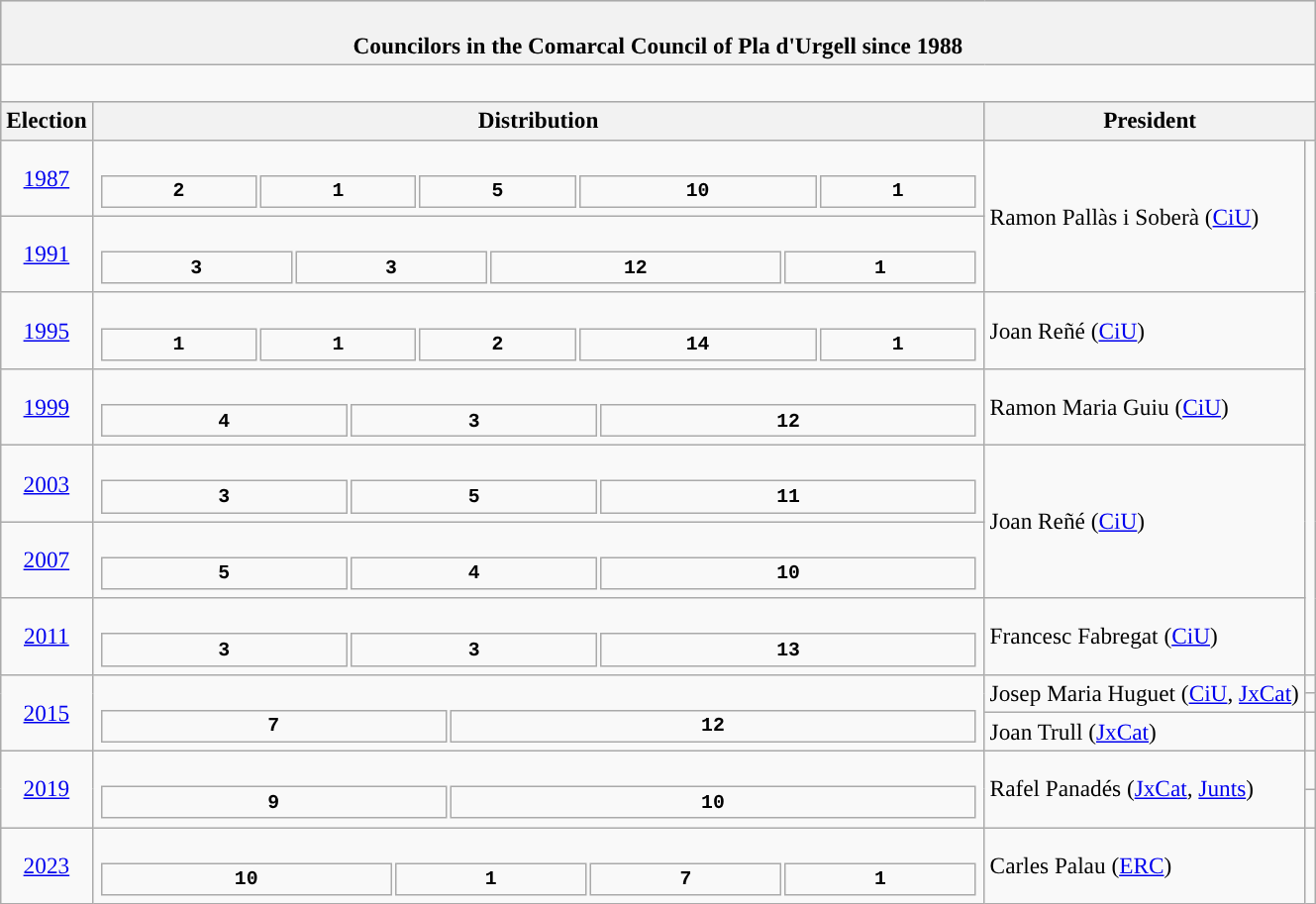<table class="wikitable" style="font-size:97%;">
<tr bgcolor="#CCCCCC">
<th colspan="4"><br>Councilors in the Comarcal Council of Pla d'Urgell since 1988</th>
</tr>
<tr>
<td colspan="4"><br>









</td>
</tr>
<tr bgcolor="#CCCCCC">
<th>Election</th>
<th>Distribution</th>
<th colspan="2">President</th>
</tr>
<tr>
<td align=center><a href='#'>1987</a></td>
<td><br><table style="width:45em; font-size:85%; text-align:center; font-family:Courier New;">
<tr style="font-weight:bold">
<td style="background:">2</td>
<td style="background:">1</td>
<td style="background:">5</td>
<td style="background:">10</td>
<td style="background:">1</td>
</tr>
</table>
</td>
<td rowspan="2">Ramon Pallàs i Soberà (<a href='#'>CiU</a>)</td>
<td rowspan="7" style="background:"></td>
</tr>
<tr>
<td align=center><a href='#'>1991</a></td>
<td><br><table style="width:45em; font-size:85%; text-align:center; font-family:Courier New;">
<tr style="font-weight:bold">
<td style="background:">3</td>
<td style="background:">3</td>
<td style="background:">12</td>
<td style="background:">1</td>
</tr>
</table>
</td>
</tr>
<tr>
<td align=center><a href='#'>1995</a></td>
<td><br><table style="width:45em; font-size:85%; text-align:center; font-family:Courier New;">
<tr style="font-weight:bold">
<td style="background:">1</td>
<td style="background:">1</td>
<td style="background:">2</td>
<td style="background:">14</td>
<td style="background:">1</td>
</tr>
</table>
</td>
<td>Joan Reñé (<a href='#'>CiU</a>)</td>
</tr>
<tr>
<td align=center><a href='#'>1999</a></td>
<td><br><table style="width:45em; font-size:85%; text-align:center; font-family:Courier New;">
<tr style="font-weight:bold">
<td style="background:">4</td>
<td style="background:">3</td>
<td style="background:">12</td>
</tr>
</table>
</td>
<td>Ramon Maria Guiu (<a href='#'>CiU</a>)</td>
</tr>
<tr>
<td align=center><a href='#'>2003</a></td>
<td><br><table style="width:45em; font-size:85%; text-align:center; font-family:Courier New;">
<tr style="font-weight:bold">
<td style="background:">3</td>
<td style="background:">5</td>
<td style="background:">11</td>
</tr>
</table>
</td>
<td rowspan="2">Joan Reñé (<a href='#'>CiU</a>)</td>
</tr>
<tr>
<td align=center><a href='#'>2007</a></td>
<td><br><table style="width:45em; font-size:85%; text-align:center; font-family:Courier New;">
<tr style="font-weight:bold">
<td style="background:">5</td>
<td style="background:">4</td>
<td style="background:">10</td>
</tr>
</table>
</td>
</tr>
<tr>
<td align=center><a href='#'>2011</a></td>
<td><br><table style="width:45em; font-size:85%; text-align:center; font-family:Courier New;">
<tr style="font-weight:bold">
<td style="background:">3</td>
<td style="background:">3</td>
<td style="background:">13</td>
</tr>
</table>
</td>
<td>Francesc Fabregat (<a href='#'>CiU</a>)</td>
</tr>
<tr>
<td rowspan="3" align=center><a href='#'>2015</a></td>
<td rowspan="3"><br><table style="width:45em; font-size:85%; text-align:center; font-family:Courier New;">
<tr style="font-weight:bold">
<td style="background:">7</td>
<td style="background:">12</td>
</tr>
</table>
</td>
<td rowspan="2">Josep Maria Huguet (<a href='#'>CiU</a>, <a href='#'>JxCat</a>) </td>
<td style="background:"></td>
</tr>
<tr>
<td style="background:"></td>
</tr>
<tr>
<td>Joan Trull (<a href='#'>JxCat</a>) </td>
<td style="background:"></td>
</tr>
<tr>
<td rowspan="2" align=center><a href='#'>2019</a></td>
<td rowspan="2"><br><table style="width:45em; font-size:85%; text-align:center; font-family:Courier New;">
<tr style="font-weight:bold">
<td style="background:">9</td>
<td style="background:">10</td>
</tr>
</table>
</td>
<td rowspan="2">Rafel Panadés (<a href='#'>JxCat</a>, <a href='#'>Junts</a>)</td>
<td style="background:"></td>
</tr>
<tr>
<td style="background:"></td>
</tr>
<tr>
<td align=center><a href='#'>2023</a></td>
<td><br><table style="width:45em; font-size:85%; text-align:center; font-family:Courier New;">
<tr style="font-weight:bold">
<td style="background:">10</td>
<td style="background:">1</td>
<td style="background:">7</td>
<td style="background:">1</td>
</tr>
</table>
</td>
<td>Carles Palau (<a href='#'>ERC</a>)</td>
<td style="background:"></td>
</tr>
</table>
